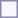<table style="border:1px solid #8888aa; background-color:#f7f8ff; padding:5px; font-size:95%; margin: 0px 12px 12px 0px;">
</table>
